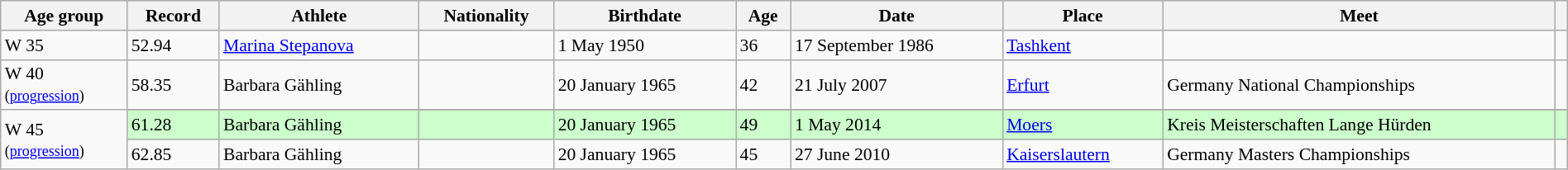<table class="wikitable" style="font-size:90%; width: 100%;">
<tr>
<th>Age group</th>
<th>Record</th>
<th>Athlete</th>
<th>Nationality</th>
<th>Birthdate</th>
<th>Age</th>
<th>Date</th>
<th>Place</th>
<th>Meet</th>
<th></th>
</tr>
<tr>
<td>W 35</td>
<td>52.94</td>
<td><a href='#'>Marina Stepanova</a></td>
<td></td>
<td>1 May 1950</td>
<td>36</td>
<td>17 September 1986</td>
<td><a href='#'>Tashkent</a> </td>
<td></td>
<td></td>
</tr>
<tr>
<td>W 40  <br><small>(<a href='#'>progression</a>)</small></td>
<td>58.35</td>
<td>Barbara Gähling</td>
<td></td>
<td>20 January 1965</td>
<td>42</td>
<td>21 July 2007</td>
<td><a href='#'>Erfurt</a> </td>
<td>Germany National Championships</td>
<td></td>
</tr>
<tr>
<td rowspan=3>W 45 <br><small>(<a href='#'>progression</a>)</small></td>
</tr>
<tr style="background:#cfc;">
<td>61.28</td>
<td>Barbara Gähling</td>
<td></td>
<td>20 January 1965</td>
<td>49</td>
<td>1 May 2014</td>
<td><a href='#'>Moers</a> </td>
<td>Kreis Meisterschaften Lange Hürden</td>
<td></td>
</tr>
<tr>
<td>62.85</td>
<td>Barbara Gähling</td>
<td></td>
<td>20 January 1965</td>
<td>45</td>
<td>27 June 2010</td>
<td><a href='#'>Kaiserslautern</a> </td>
<td>Germany Masters Championships</td>
<td></td>
</tr>
</table>
